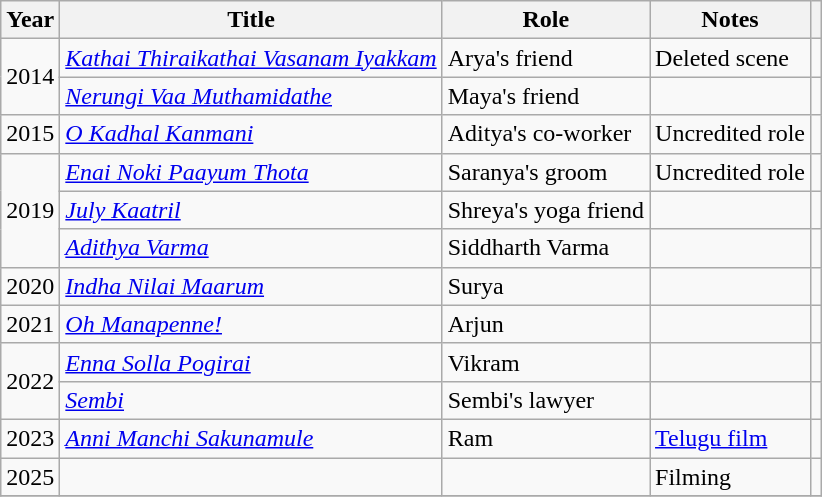<table class="wikitable sortable">
<tr>
<th>Year</th>
<th>Title</th>
<th>Role</th>
<th>Notes</th>
<th></th>
</tr>
<tr>
<td rowspan=2>2014</td>
<td><em><a href='#'>Kathai Thiraikathai Vasanam Iyakkam</a></em></td>
<td>Arya's friend</td>
<td>Deleted scene</td>
<td></td>
</tr>
<tr>
<td><em><a href='#'>Nerungi Vaa Muthamidathe</a></em></td>
<td>Maya's friend</td>
<td></td>
<td></td>
</tr>
<tr>
<td>2015</td>
<td><em><a href='#'>O Kadhal Kanmani</a></em></td>
<td>Aditya's co-worker</td>
<td>Uncredited role</td>
<td></td>
</tr>
<tr>
<td rowspan=3>2019</td>
<td><em><a href='#'>Enai Noki Paayum Thota</a></em></td>
<td>Saranya's groom</td>
<td>Uncredited role</td>
<td></td>
</tr>
<tr>
<td><em><a href='#'>July Kaatril</a></em></td>
<td>Shreya's yoga friend</td>
<td></td>
<td></td>
</tr>
<tr>
<td><em><a href='#'>Adithya Varma</a></em></td>
<td>Siddharth Varma</td>
<td></td>
<td></td>
</tr>
<tr>
<td>2020</td>
<td><em><a href='#'>Indha Nilai Maarum</a></em></td>
<td>Surya</td>
<td></td>
<td></td>
</tr>
<tr>
<td>2021</td>
<td><em><a href='#'>Oh Manapenne!</a></em></td>
<td>Arjun</td>
<td></td>
<td></td>
</tr>
<tr>
<td rowspan=2>2022</td>
<td><em><a href='#'>Enna Solla Pogirai</a></em></td>
<td>Vikram</td>
<td></td>
<td></td>
</tr>
<tr>
<td><em><a href='#'>Sembi</a></em></td>
<td>Sembi's lawyer</td>
<td></td>
<td></td>
</tr>
<tr>
<td>2023</td>
<td><em><a href='#'>Anni Manchi Sakunamule</a></em></td>
<td>Ram</td>
<td><a href='#'>Telugu film</a></td>
<td></td>
</tr>
<tr>
<td>2025</td>
<td></td>
<td></td>
<td>Filming</td>
<td></td>
</tr>
<tr>
</tr>
</table>
